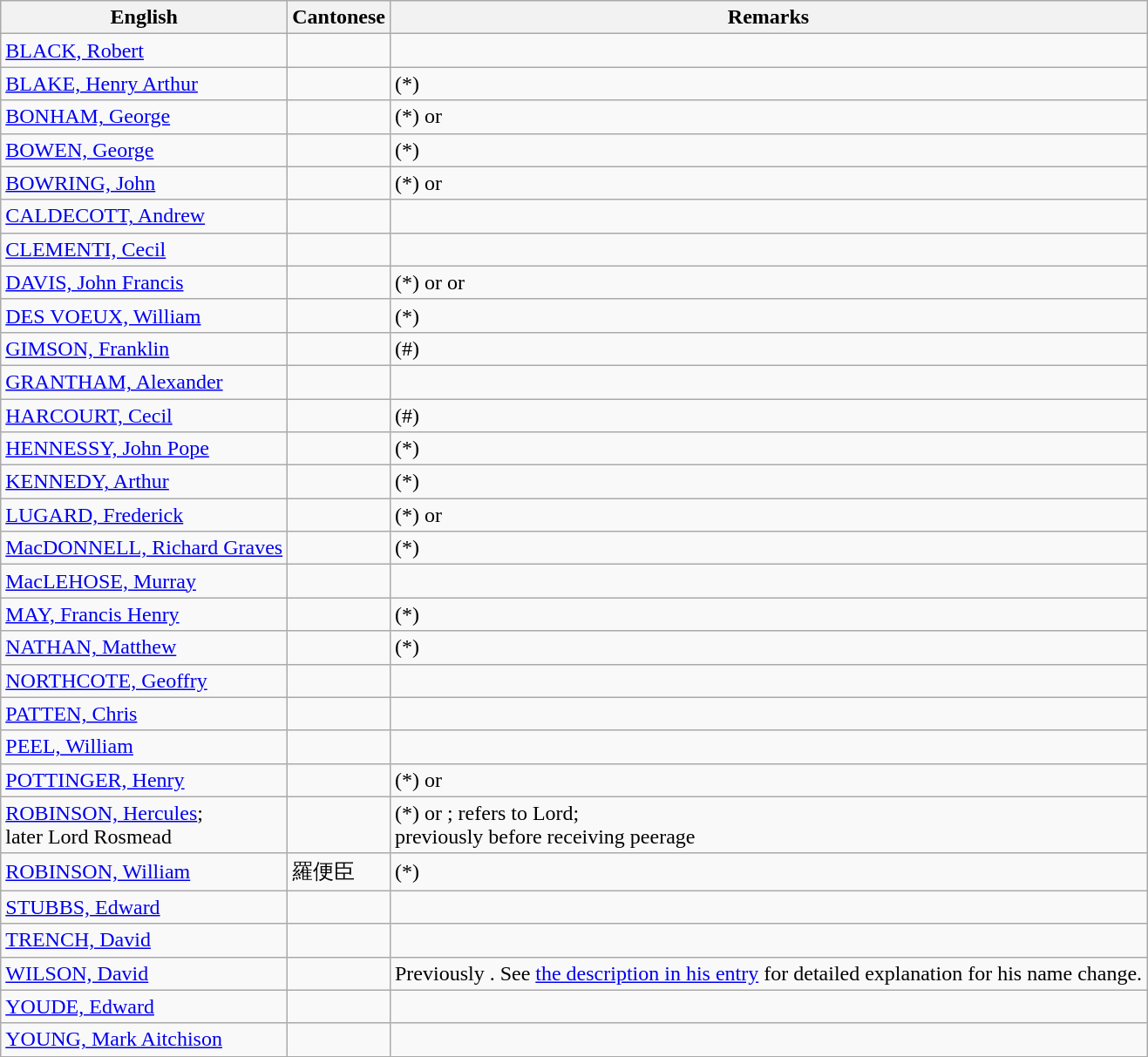<table class="wikitable sortable">
<tr>
<th>English</th>
<th>Cantonese</th>
<th>Remarks</th>
</tr>
<tr>
<td><a href='#'>BLACK, Robert</a></td>
<td></td>
<td></td>
</tr>
<tr>
<td><a href='#'>BLAKE, Henry Arthur</a></td>
<td></td>
<td>(*)</td>
</tr>
<tr>
<td><a href='#'>BONHAM, George</a></td>
<td></td>
<td>(*) or </td>
</tr>
<tr>
<td><a href='#'>BOWEN, George</a></td>
<td></td>
<td>(*)</td>
</tr>
<tr>
<td><a href='#'>BOWRING, John</a></td>
<td></td>
<td>(*) or </td>
</tr>
<tr>
<td><a href='#'>CALDECOTT, Andrew</a></td>
<td></td>
<td></td>
</tr>
<tr>
<td><a href='#'>CLEMENTI, Cecil</a></td>
<td></td>
<td></td>
</tr>
<tr>
<td><a href='#'>DAVIS, John Francis</a></td>
<td></td>
<td>(*) or  or </td>
</tr>
<tr>
<td><a href='#'>DES VOEUX, William</a></td>
<td></td>
<td>(*)</td>
</tr>
<tr>
<td><a href='#'>GIMSON, Franklin</a></td>
<td></td>
<td>(#)</td>
</tr>
<tr>
<td><a href='#'>GRANTHAM, Alexander</a></td>
<td></td>
<td></td>
</tr>
<tr>
<td><a href='#'>HARCOURT, Cecil</a></td>
<td></td>
<td>(#)</td>
</tr>
<tr>
<td><a href='#'>HENNESSY, John Pope</a></td>
<td></td>
<td>(*)</td>
</tr>
<tr>
<td><a href='#'>KENNEDY, Arthur</a></td>
<td></td>
<td>(*)</td>
</tr>
<tr>
<td><a href='#'>LUGARD, Frederick</a></td>
<td></td>
<td>(*) or </td>
</tr>
<tr>
<td><a href='#'>MacDONNELL, Richard Graves</a></td>
<td></td>
<td>(*)</td>
</tr>
<tr>
<td><a href='#'>MacLEHOSE, Murray</a></td>
<td></td>
<td></td>
</tr>
<tr>
<td><a href='#'>MAY, Francis Henry</a></td>
<td></td>
<td>(*)</td>
</tr>
<tr>
<td><a href='#'>NATHAN, Matthew</a></td>
<td></td>
<td>(*)</td>
</tr>
<tr>
<td><a href='#'>NORTHCOTE, Geoffry</a></td>
<td></td>
<td></td>
</tr>
<tr>
<td><a href='#'>PATTEN, Chris</a></td>
<td></td>
<td></td>
</tr>
<tr>
<td><a href='#'>PEEL, William</a></td>
<td></td>
<td></td>
</tr>
<tr>
<td><a href='#'>POTTINGER, Henry</a></td>
<td></td>
<td>(*) or </td>
</tr>
<tr>
<td><a href='#'>ROBINSON, Hercules</a>;<br>later Lord Rosmead</td>
<td></td>
<td>(*) or ;  refers to Lord;<br>previously  before receiving peerage</td>
</tr>
<tr>
<td><a href='#'>ROBINSON, William</a></td>
<td>羅便臣</td>
<td>(*)</td>
</tr>
<tr>
<td><a href='#'>STUBBS, Edward</a></td>
<td></td>
<td></td>
</tr>
<tr>
<td><a href='#'>TRENCH, David</a></td>
<td></td>
<td></td>
</tr>
<tr>
<td><a href='#'>WILSON, David</a></td>
<td></td>
<td>Previously . See <a href='#'>the description in his entry</a> for detailed explanation for his name change.</td>
</tr>
<tr>
<td><a href='#'>YOUDE, Edward</a></td>
<td></td>
<td></td>
</tr>
<tr>
<td><a href='#'>YOUNG, Mark Aitchison</a></td>
<td></td>
<td></td>
</tr>
</table>
